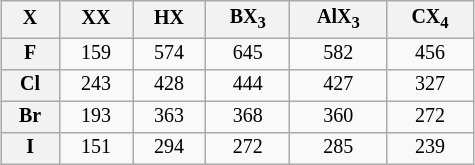<table class="wikitable" style="float:right; margin-top:0; margin-left:1em; text-align:center; font-size:10pt; line-height:11pt; width:25%;">
<tr>
<th>X</th>
<th>XX</th>
<th>HX</th>
<th>BX<sub>3</sub></th>
<th>AlX<sub>3</sub></th>
<th>CX<sub>4</sub></th>
</tr>
<tr>
<th>F</th>
<td>159</td>
<td>574</td>
<td>645</td>
<td>582</td>
<td>456</td>
</tr>
<tr>
<th>Cl</th>
<td>243</td>
<td>428</td>
<td>444</td>
<td>427</td>
<td>327</td>
</tr>
<tr>
<th>Br</th>
<td>193</td>
<td>363</td>
<td>368</td>
<td>360</td>
<td>272</td>
</tr>
<tr>
<th>I</th>
<td>151</td>
<td>294</td>
<td>272</td>
<td>285</td>
<td>239</td>
</tr>
</table>
